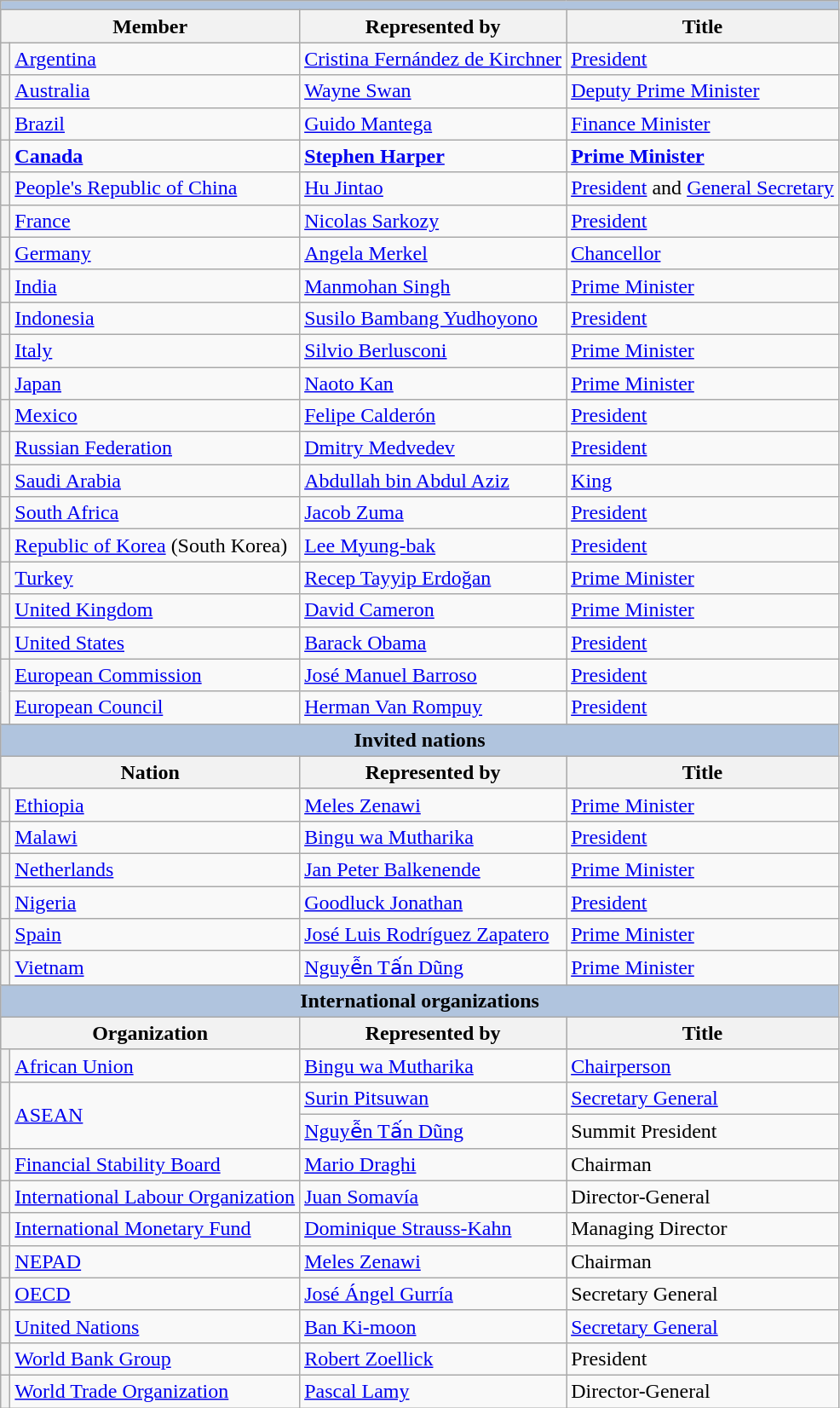<table class="wikitable">
<tr>
<th colspan="4" style="background: LightSteelBlue;"></th>
</tr>
<tr style="background:#ccc; text-align:center;">
<th colspan=2>Member</th>
<th>Represented by</th>
<th>Title</th>
</tr>
<tr>
<th></th>
<td><a href='#'>Argentina</a></td>
<td><a href='#'>Cristina Fernández de Kirchner</a></td>
<td><a href='#'>President</a></td>
</tr>
<tr>
<th></th>
<td><a href='#'>Australia</a></td>
<td><a href='#'>Wayne Swan</a></td>
<td><a href='#'>Deputy Prime Minister</a></td>
</tr>
<tr>
<th></th>
<td><a href='#'>Brazil</a></td>
<td><a href='#'>Guido Mantega</a></td>
<td><a href='#'>Finance Minister</a></td>
</tr>
<tr>
<th></th>
<td><strong><a href='#'>Canada</a></strong></td>
<td><strong><a href='#'>Stephen Harper</a></strong></td>
<td><strong><a href='#'>Prime Minister</a></strong></td>
</tr>
<tr>
<th></th>
<td><a href='#'>People's Republic of China</a></td>
<td><a href='#'>Hu Jintao</a></td>
<td><a href='#'>President</a> and <a href='#'>General Secretary</a></td>
</tr>
<tr>
<th></th>
<td><a href='#'>France</a></td>
<td><a href='#'>Nicolas Sarkozy</a></td>
<td><a href='#'>President</a></td>
</tr>
<tr>
<th></th>
<td><a href='#'>Germany</a></td>
<td><a href='#'>Angela Merkel</a></td>
<td><a href='#'>Chancellor</a></td>
</tr>
<tr>
<th></th>
<td><a href='#'>India</a></td>
<td><a href='#'>Manmohan Singh</a></td>
<td><a href='#'>Prime Minister</a></td>
</tr>
<tr>
<th></th>
<td><a href='#'>Indonesia</a></td>
<td><a href='#'>Susilo Bambang Yudhoyono</a></td>
<td><a href='#'>President</a></td>
</tr>
<tr>
<th></th>
<td><a href='#'>Italy</a></td>
<td><a href='#'>Silvio Berlusconi</a></td>
<td><a href='#'>Prime Minister</a></td>
</tr>
<tr>
<th></th>
<td><a href='#'>Japan</a></td>
<td><a href='#'>Naoto Kan</a></td>
<td><a href='#'>Prime Minister</a></td>
</tr>
<tr>
<th></th>
<td><a href='#'>Mexico</a></td>
<td><a href='#'>Felipe Calderón</a></td>
<td><a href='#'>President</a></td>
</tr>
<tr>
<th></th>
<td><a href='#'>Russian Federation</a></td>
<td><a href='#'>Dmitry Medvedev</a></td>
<td><a href='#'>President</a></td>
</tr>
<tr>
<th></th>
<td><a href='#'>Saudi Arabia</a></td>
<td><a href='#'>Abdullah bin Abdul Aziz</a></td>
<td><a href='#'>King</a></td>
</tr>
<tr>
<th></th>
<td><a href='#'>South Africa</a></td>
<td><a href='#'>Jacob Zuma</a></td>
<td><a href='#'>President</a></td>
</tr>
<tr>
<th></th>
<td><a href='#'>Republic of Korea</a> (South Korea)</td>
<td><a href='#'>Lee Myung-bak</a></td>
<td><a href='#'>President</a></td>
</tr>
<tr>
<th></th>
<td><a href='#'>Turkey</a></td>
<td><a href='#'>Recep Tayyip Erdoğan</a></td>
<td><a href='#'>Prime Minister</a></td>
</tr>
<tr>
<th></th>
<td><a href='#'>United Kingdom</a></td>
<td><a href='#'>David Cameron</a></td>
<td><a href='#'>Prime Minister</a></td>
</tr>
<tr>
<th></th>
<td><a href='#'>United States</a></td>
<td><a href='#'>Barack Obama</a></td>
<td><a href='#'>President</a></td>
</tr>
<tr>
<th rowspan="2"></th>
<td><a href='#'>European Commission</a></td>
<td><a href='#'>José Manuel Barroso</a></td>
<td><a href='#'>President</a></td>
</tr>
<tr>
<td><a href='#'>European Council</a></td>
<td><a href='#'>Herman Van Rompuy</a></td>
<td><a href='#'>President</a></td>
</tr>
<tr style="background:#ccc; text-align:center;">
<th colspan="4" style="background: LightSteelBlue;">Invited nations</th>
</tr>
<tr style="background:#ccc; text-align:center;">
<th colspan=2>Nation</th>
<th>Represented by</th>
<th>Title</th>
</tr>
<tr>
<th></th>
<td><a href='#'>Ethiopia</a></td>
<td><a href='#'>Meles Zenawi</a></td>
<td><a href='#'>Prime Minister</a></td>
</tr>
<tr>
<th></th>
<td><a href='#'>Malawi</a></td>
<td><a href='#'>Bingu wa Mutharika</a></td>
<td><a href='#'>President</a></td>
</tr>
<tr>
<th></th>
<td><a href='#'>Netherlands</a></td>
<td><a href='#'>Jan Peter Balkenende</a></td>
<td><a href='#'>Prime Minister</a></td>
</tr>
<tr>
<th></th>
<td><a href='#'>Nigeria</a></td>
<td><a href='#'>Goodluck Jonathan</a></td>
<td><a href='#'>President</a></td>
</tr>
<tr>
<th></th>
<td><a href='#'>Spain</a></td>
<td><a href='#'>José Luis Rodríguez Zapatero</a></td>
<td><a href='#'>Prime Minister</a></td>
</tr>
<tr>
<th></th>
<td><a href='#'>Vietnam</a></td>
<td><a href='#'>Nguyễn Tấn Dũng</a></td>
<td><a href='#'>Prime Minister</a></td>
</tr>
<tr style="background:#ccc; text-align:center;">
<th colspan="4" style="background: LightSteelBlue;">International organizations</th>
</tr>
<tr style="background:#ccc; text-align:center;">
<th colspan=2>Organization</th>
<th>Represented by</th>
<th>Title</th>
</tr>
<tr>
<th></th>
<td><a href='#'>African Union</a></td>
<td><a href='#'>Bingu wa Mutharika</a></td>
<td><a href='#'>Chairperson</a></td>
</tr>
<tr>
<th rowspan="2"></th>
<td rowspan="2"><a href='#'>ASEAN</a></td>
<td><a href='#'>Surin Pitsuwan</a></td>
<td><a href='#'>Secretary General</a></td>
</tr>
<tr>
<td><a href='#'>Nguyễn Tấn Dũng</a></td>
<td>Summit President</td>
</tr>
<tr>
<th></th>
<td><a href='#'>Financial Stability Board</a></td>
<td><a href='#'>Mario Draghi</a></td>
<td>Chairman</td>
</tr>
<tr>
<th></th>
<td><a href='#'>International Labour Organization</a></td>
<td><a href='#'>Juan Somavía</a></td>
<td>Director-General</td>
</tr>
<tr>
<th></th>
<td><a href='#'>International Monetary Fund</a></td>
<td><a href='#'>Dominique Strauss-Kahn</a></td>
<td>Managing Director</td>
</tr>
<tr>
<th></th>
<td><a href='#'>NEPAD</a></td>
<td><a href='#'>Meles Zenawi</a></td>
<td>Chairman</td>
</tr>
<tr>
<th></th>
<td><a href='#'>OECD</a></td>
<td><a href='#'>José Ángel Gurría</a></td>
<td>Secretary General</td>
</tr>
<tr>
<th></th>
<td><a href='#'>United Nations</a></td>
<td><a href='#'>Ban Ki-moon</a></td>
<td><a href='#'>Secretary General</a></td>
</tr>
<tr>
<th></th>
<td><a href='#'>World Bank Group</a></td>
<td><a href='#'>Robert Zoellick</a></td>
<td>President</td>
</tr>
<tr>
<th></th>
<td><a href='#'>World Trade Organization</a></td>
<td><a href='#'>Pascal Lamy</a></td>
<td>Director-General</td>
</tr>
</table>
